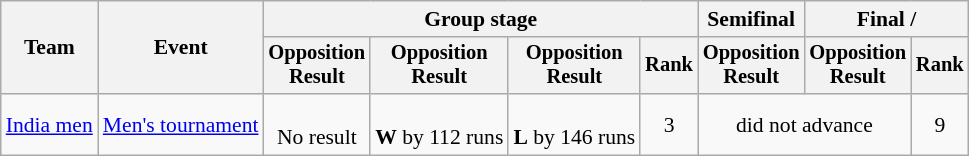<table class=wikitable style=font-size:90%>
<tr>
<th rowspan=2>Team</th>
<th rowspan=2>Event</th>
<th colspan=4>Group stage</th>
<th>Semifinal</th>
<th colspan=2>Final / </th>
</tr>
<tr style=font-size:95%>
<th>Opposition<br>Result</th>
<th>Opposition<br>Result</th>
<th>Opposition<br>Result</th>
<th>Rank</th>
<th>Opposition<br>Result</th>
<th>Opposition<br>Result</th>
<th>Rank</th>
</tr>
<tr align=center>
<td align=left><a href='#'>India men</a></td>
<td align=left><a href='#'>Men's tournament</a></td>
<td><br> No result</td>
<td><br> <strong>W</strong> by 112 runs</td>
<td><br> <strong>L</strong> by 146 runs</td>
<td>3</td>
<td colspan=2>did not advance</td>
<td>9</td>
</tr>
</table>
